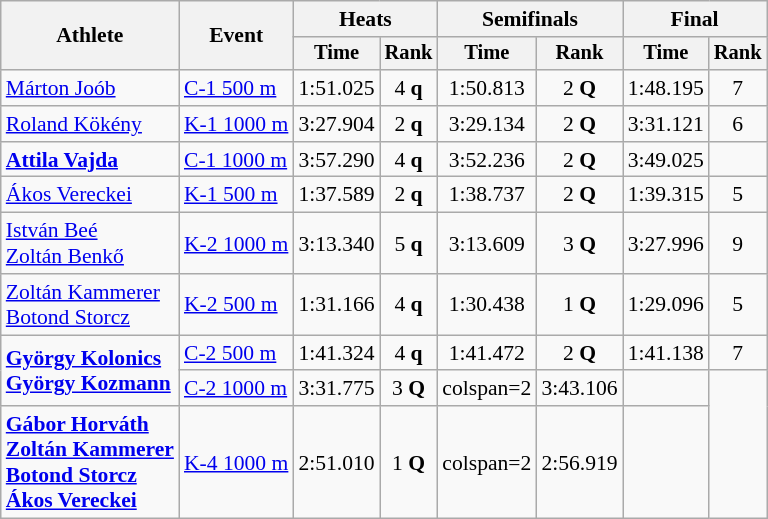<table class="wikitable" style="font-size:90%">
<tr>
<th rowspan=2>Athlete</th>
<th rowspan=2>Event</th>
<th colspan=2>Heats</th>
<th colspan=2>Semifinals</th>
<th colspan=2>Final</th>
</tr>
<tr style="font-size:95%">
<th>Time</th>
<th>Rank</th>
<th>Time</th>
<th>Rank</th>
<th>Time</th>
<th>Rank</th>
</tr>
<tr align=center>
<td align=left><a href='#'>Márton Joób</a></td>
<td align=left><a href='#'>C-1 500 m</a></td>
<td>1:51.025</td>
<td>4 <strong>q</strong></td>
<td>1:50.813</td>
<td>2 <strong>Q</strong></td>
<td>1:48.195</td>
<td>7</td>
</tr>
<tr align=center>
<td align=left><a href='#'>Roland Kökény</a></td>
<td align=left><a href='#'>K-1 1000 m</a></td>
<td>3:27.904</td>
<td>2 <strong>q</strong></td>
<td>3:29.134</td>
<td>2 <strong>Q</strong></td>
<td>3:31.121</td>
<td>6</td>
</tr>
<tr align=center>
<td align=left><strong><a href='#'>Attila Vajda</a></strong></td>
<td align=left><a href='#'>C-1 1000 m</a></td>
<td>3:57.290</td>
<td>4 <strong>q</strong></td>
<td>3:52.236</td>
<td>2 <strong>Q</strong></td>
<td>3:49.025</td>
<td></td>
</tr>
<tr align=center>
<td align=left><a href='#'>Ákos Vereckei</a></td>
<td align=left><a href='#'>K-1 500 m</a></td>
<td>1:37.589</td>
<td>2 <strong>q</strong></td>
<td>1:38.737</td>
<td>2 <strong>Q</strong></td>
<td>1:39.315</td>
<td>5</td>
</tr>
<tr align=center>
<td align=left><a href='#'>István Beé</a><br><a href='#'>Zoltán Benkő</a></td>
<td align=left><a href='#'>K-2 1000 m</a></td>
<td>3:13.340</td>
<td>5 <strong>q</strong></td>
<td>3:13.609</td>
<td>3 <strong>Q</strong></td>
<td>3:27.996</td>
<td>9</td>
</tr>
<tr align=center>
<td align=left><a href='#'>Zoltán Kammerer</a><br><a href='#'>Botond Storcz</a></td>
<td align=left><a href='#'>K-2 500 m</a></td>
<td>1:31.166</td>
<td>4 <strong>q</strong></td>
<td>1:30.438</td>
<td>1 <strong>Q</strong></td>
<td>1:29.096</td>
<td>5</td>
</tr>
<tr align=center>
<td align=left rowspan=2><strong><a href='#'>György Kolonics</a><br><a href='#'>György Kozmann</a></strong></td>
<td align=left><a href='#'>C-2 500 m</a></td>
<td>1:41.324</td>
<td>4 <strong>q</strong></td>
<td>1:41.472</td>
<td>2 <strong>Q</strong></td>
<td>1:41.138</td>
<td>7</td>
</tr>
<tr align=center>
<td align=left><a href='#'>C-2 1000 m</a></td>
<td>3:31.775</td>
<td>3 <strong>Q</strong></td>
<td>colspan=2 </td>
<td>3:43.106</td>
<td></td>
</tr>
<tr align=center>
<td align=left><strong><a href='#'>Gábor Horváth</a><br><a href='#'>Zoltán Kammerer</a><br><a href='#'>Botond Storcz</a><br><a href='#'>Ákos Vereckei</a></strong></td>
<td align=left><a href='#'>K-4 1000 m</a></td>
<td>2:51.010</td>
<td>1 <strong>Q</strong></td>
<td>colspan=2 </td>
<td>2:56.919</td>
<td></td>
</tr>
</table>
